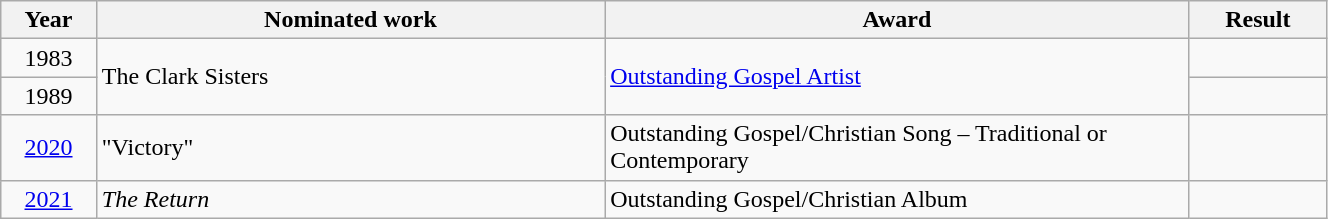<table class="wikitable" style="width:70%;">
<tr>
<th style="width:3%;">Year</th>
<th style="width:20%;">Nominated work</th>
<th style="width:23%;">Award</th>
<th style="width:5%;">Result</th>
</tr>
<tr>
<td align="center">1983</td>
<td rowspan="2">The Clark Sisters</td>
<td rowspan="2"><a href='#'>Outstanding Gospel Artist</a></td>
<td></td>
</tr>
<tr>
<td align="center">1989</td>
<td></td>
</tr>
<tr>
<td align="center"><a href='#'>2020</a></td>
<td>"Victory"</td>
<td>Outstanding Gospel/Christian Song – Traditional or Contemporary</td>
<td></td>
</tr>
<tr>
<td align="center"><a href='#'>2021</a></td>
<td><em>The Return</em></td>
<td>Outstanding Gospel/Christian Album</td>
<td></td>
</tr>
</table>
